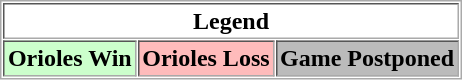<table align="center" border="1" cellpadding="2" cellspacing="1" style="border:1px solid #aaa">
<tr>
<th colspan="3">Legend</th>
</tr>
<tr>
<th style="background:#cfc;">Orioles Win</th>
<th style="background:#fbb;">Orioles Loss</th>
<th style="background:#bbb;">Game Postponed</th>
</tr>
</table>
